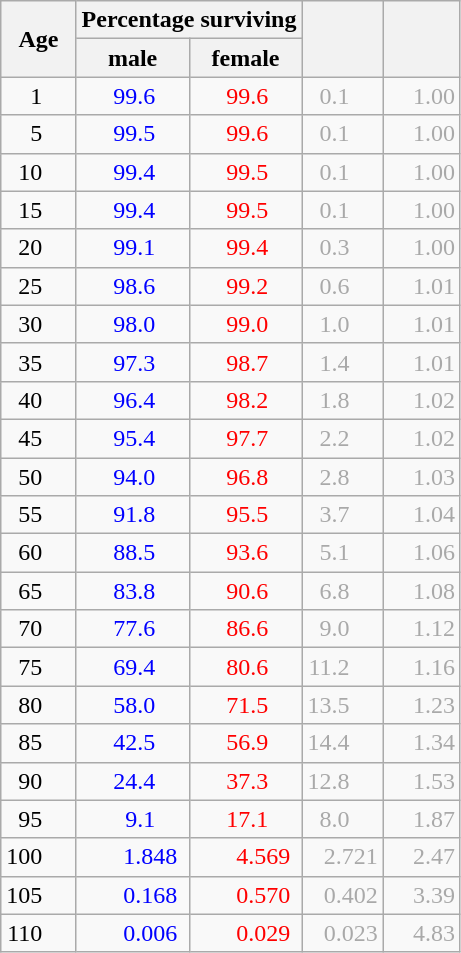<table class="wikitable mw-datatable sticky-header-multi sortable col5center" style="text-align:right;">
<tr>
<th rowspan=2 class="unsortable" style="vertical-align:middle;">Age</th>
<th colspan=2>Percentage surviving</th>
<th rowspan=2 style="vertical-align:middle;width:6ex;"></th>
<th rowspan=2 class="unsortable" style="vertical-align:middle;width:6ex;"></th>
</tr>
<tr>
<th class="unsortable" style="vertical-align:middle;">male</th>
<th class="unsortable" style="vertical-align:middle;">female</th>
</tr>
<tr>
<td style="padding-right:3ex;">1</td>
<td style="color:blue;padding-right:3ex;">99.6</td>
<td style="color:red;padding-right:3ex;">99.6</td>
<td style="color:darkgray;padding-right:3ex;">0.1</td>
<td style="color:darkgray;">1.00</td>
</tr>
<tr>
<td style="padding-right:3ex;">5</td>
<td style="color:blue;padding-right:3ex;">99.5</td>
<td style="color:red;padding-right:3ex;">99.6</td>
<td style="color:darkgray;padding-right:3ex;">0.1</td>
<td style="color:darkgray;">1.00</td>
</tr>
<tr>
<td style="padding-right:3ex;">10</td>
<td style="color:blue;padding-right:3ex;">99.4</td>
<td style="color:red;padding-right:3ex;">99.5</td>
<td style="color:darkgray;padding-right:3ex;">0.1</td>
<td style="color:darkgray;">1.00</td>
</tr>
<tr>
<td style="padding-right:3ex;">15</td>
<td style="color:blue;padding-right:3ex;">99.4</td>
<td style="color:red;padding-right:3ex;">99.5</td>
<td style="color:darkgray;padding-right:3ex;">0.1</td>
<td style="color:darkgray;">1.00</td>
</tr>
<tr>
<td style="padding-right:3ex;">20</td>
<td style="color:blue;padding-right:3ex;">99.1</td>
<td style="color:red;padding-right:3ex;">99.4</td>
<td style="color:darkgray;padding-right:3ex;">0.3</td>
<td style="color:darkgray;">1.00</td>
</tr>
<tr>
<td style="padding-right:3ex;">25</td>
<td style="color:blue;padding-right:3ex;">98.6</td>
<td style="color:red;padding-right:3ex;">99.2</td>
<td style="color:darkgray;padding-right:3ex;">0.6</td>
<td style="color:darkgray;">1.01</td>
</tr>
<tr>
<td style="padding-right:3ex;">30</td>
<td style="color:blue;padding-right:3ex;">98.0</td>
<td style="color:red;padding-right:3ex;">99.0</td>
<td style="color:darkgray;padding-right:3ex;">1.0</td>
<td style="color:darkgray;">1.01</td>
</tr>
<tr>
<td style="padding-right:3ex;">35</td>
<td style="color:blue;padding-right:3ex;">97.3</td>
<td style="color:red;padding-right:3ex;">98.7</td>
<td style="color:darkgray;padding-right:3ex;">1.4</td>
<td style="color:darkgray;">1.01</td>
</tr>
<tr>
<td style="padding-right:3ex;">40</td>
<td style="color:blue;padding-right:3ex;">96.4</td>
<td style="color:red;padding-right:3ex;">98.2</td>
<td style="color:darkgray;padding-right:3ex;">1.8</td>
<td style="color:darkgray;">1.02</td>
</tr>
<tr>
<td style="padding-right:3ex;">45</td>
<td style="color:blue;padding-right:3ex;">95.4</td>
<td style="color:red;padding-right:3ex;">97.7</td>
<td style="color:darkgray;padding-right:3ex;">2.2</td>
<td style="color:darkgray;">1.02</td>
</tr>
<tr>
<td style="padding-right:3ex;">50</td>
<td style="color:blue;padding-right:3ex;">94.0</td>
<td style="color:red;padding-right:3ex;">96.8</td>
<td style="color:darkgray;padding-right:3ex;">2.8</td>
<td style="color:darkgray;">1.03</td>
</tr>
<tr>
<td style="padding-right:3ex;">55</td>
<td style="color:blue;padding-right:3ex;">91.8</td>
<td style="color:red;padding-right:3ex;">95.5</td>
<td style="color:darkgray;padding-right:3ex;">3.7</td>
<td style="color:darkgray;">1.04</td>
</tr>
<tr>
<td style="padding-right:3ex;">60</td>
<td style="color:blue;padding-right:3ex;">88.5</td>
<td style="color:red;padding-right:3ex;">93.6</td>
<td style="color:darkgray;padding-right:3ex;">5.1</td>
<td style="color:darkgray;">1.06</td>
</tr>
<tr>
<td style="padding-right:3ex;">65</td>
<td style="color:blue;padding-right:3ex;">83.8</td>
<td style="color:red;padding-right:3ex;">90.6</td>
<td style="color:darkgray;padding-right:3ex;">6.8</td>
<td style="color:darkgray;">1.08</td>
</tr>
<tr>
<td style="padding-right:3ex;">70</td>
<td style="color:blue;padding-right:3ex;">77.6</td>
<td style="color:red;padding-right:3ex;">86.6</td>
<td style="color:darkgray;padding-right:3ex;">9.0</td>
<td style="color:darkgray;">1.12</td>
</tr>
<tr>
<td style="padding-right:3ex;">75</td>
<td style="color:blue;padding-right:3ex;">69.4</td>
<td style="color:red;padding-right:3ex;">80.6</td>
<td style="color:darkgray;padding-right:3ex;">11.2</td>
<td style="color:darkgray;">1.16</td>
</tr>
<tr>
<td style="padding-right:3ex;">80</td>
<td style="color:blue;padding-right:3ex;">58.0</td>
<td style="color:red;padding-right:3ex;">71.5</td>
<td style="color:darkgray;padding-right:3ex;">13.5</td>
<td style="color:darkgray;">1.23</td>
</tr>
<tr>
<td style="padding-right:3ex;">85</td>
<td style="color:blue;padding-right:3ex;">42.5</td>
<td style="color:red;padding-right:3ex;">56.9</td>
<td style="color:darkgray;padding-right:3ex;">14.4</td>
<td style="color:darkgray;">1.34</td>
</tr>
<tr>
<td style="padding-right:3ex;">90</td>
<td style="color:blue;padding-right:3ex;">24.4</td>
<td style="color:red;padding-right:3ex;">37.3</td>
<td style="color:darkgray;padding-right:3ex;">12.8</td>
<td style="color:darkgray;">1.53</td>
</tr>
<tr>
<td style="padding-right:3ex;">95</td>
<td style="color:blue;padding-right:3ex;">9.1</td>
<td style="color:red;padding-right:3ex;">17.1</td>
<td style="color:darkgray;padding-right:3ex;">8.0</td>
<td style="color:darkgray;">1.87</td>
</tr>
<tr>
<td style="padding-right:3ex;">100</td>
<td style="color:blue;padding-right:1ex;">1.848</td>
<td style="color:red;padding-right:1ex;">4.569</td>
<td style="color:darkgray;">2.721</td>
<td style="color:darkgray;">2.47</td>
</tr>
<tr>
<td style="padding-right:3ex;">105</td>
<td style="color:blue;padding-right:1ex;">0.168</td>
<td style="color:red;padding-right:1ex;">0.570</td>
<td style="color:darkgray;">0.402</td>
<td style="color:darkgray;">3.39</td>
</tr>
<tr>
<td style="padding-right:3ex;">110</td>
<td style="color:blue;padding-right:1ex;">0.006</td>
<td style="color:red;padding-right:1ex;">0.029</td>
<td style="color:darkgray;">0.023</td>
<td style="color:darkgray;">4.83</td>
</tr>
</table>
